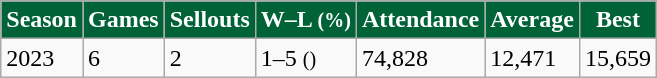<table class="wikitable">
<tr style="background: #006338; color: #FFFFFF" align="center">
<td><strong>Season</strong></td>
<td><strong>Games</strong></td>
<td><strong>Sellouts</strong></td>
<td><strong>W–L  <small>(%)</small> </strong></td>
<td><strong>Attendance</strong></td>
<td><strong>Average</strong></td>
<td><strong>Best</strong></td>
</tr>
<tr>
<td>2023</td>
<td>6</td>
<td>2</td>
<td>1–5 <small>()</small></td>
<td>74,828</td>
<td>12,471</td>
<td>15,659</td>
</tr>
</table>
